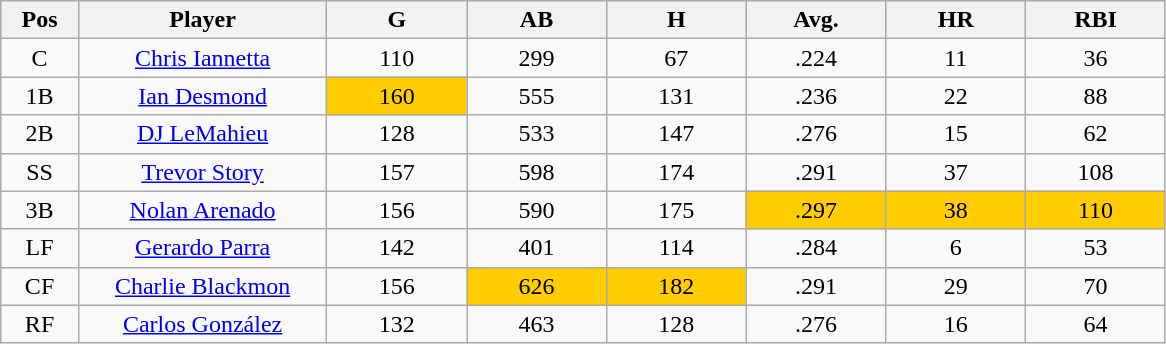<table class="wikitable sortable">
<tr>
<th bgcolor="#DDDDFF" width="5%">Pos</th>
<th bgcolor="#DDDDFF" width="16%">Player</th>
<th bgcolor="#DDDDFF" width="9%">G</th>
<th bgcolor="#DDDDFF" width="9%">AB</th>
<th bgcolor="#DDDDFF" width="9%">H</th>
<th bgcolor="#DDDDFF" width="9%">Avg.</th>
<th bgcolor="#DDDDFF" width="9%">HR</th>
<th bgcolor="#DDDDFF" width="9%">RBI</th>
</tr>
<tr align="center">
<td>C</td>
<td><a href='#'>Chris Iannetta</a></td>
<td>110</td>
<td>299</td>
<td>67</td>
<td>.224</td>
<td>11</td>
<td>36</td>
</tr>
<tr align="center">
<td>1B</td>
<td><a href='#'>Ian Desmond</a></td>
<td bgcolor="#FFCC00">160</td>
<td>555</td>
<td>131</td>
<td>.236</td>
<td>22</td>
<td>88</td>
</tr>
<tr align="center">
<td>2B</td>
<td><a href='#'>DJ LeMahieu</a></td>
<td>128</td>
<td>533</td>
<td>147</td>
<td>.276</td>
<td>15</td>
<td>62</td>
</tr>
<tr align="center">
<td>SS</td>
<td><a href='#'>Trevor Story</a></td>
<td>157</td>
<td>598</td>
<td>174</td>
<td>.291</td>
<td>37</td>
<td>108</td>
</tr>
<tr align="center">
<td>3B</td>
<td><a href='#'>Nolan Arenado</a></td>
<td>156</td>
<td>590</td>
<td>175</td>
<td bgcolor="#FFCC00">.297</td>
<td bgcolor="#FFCC00">38</td>
<td bgcolor="#FFCC00">110</td>
</tr>
<tr align="center">
<td>LF</td>
<td><a href='#'>Gerardo Parra</a></td>
<td>142</td>
<td>401</td>
<td>114</td>
<td>.284</td>
<td>6</td>
<td>53</td>
</tr>
<tr align="center">
<td>CF</td>
<td><a href='#'>Charlie Blackmon</a></td>
<td>156</td>
<td bgcolor="#FFCC00">626</td>
<td bgcolor="#FFCC00">182</td>
<td>.291</td>
<td>29</td>
<td>70</td>
</tr>
<tr align="center">
<td>RF</td>
<td><a href='#'>Carlos González</a></td>
<td>132</td>
<td>463</td>
<td>128</td>
<td>.276</td>
<td>16</td>
<td>64</td>
</tr>
</table>
